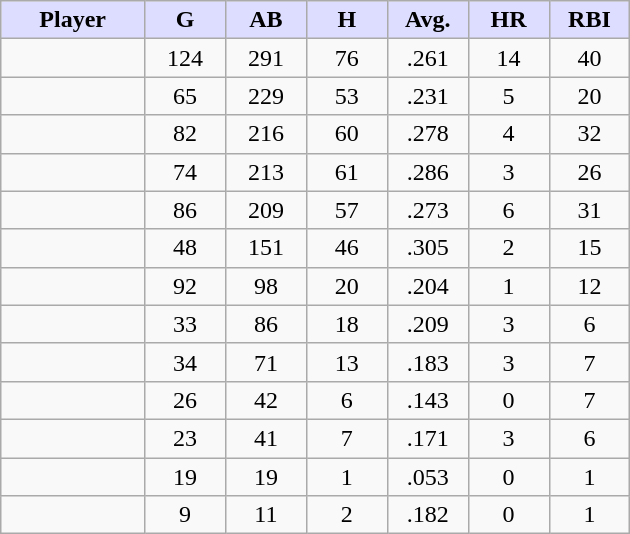<table class="wikitable sortable">
<tr>
<th style="background:#ddf; width:16%;">Player</th>
<th style="background:#ddf; width:9%;">G</th>
<th style="background:#ddf; width:9%;">AB</th>
<th style="background:#ddf; width:9%;">H</th>
<th style="background:#ddf; width:9%;">Avg.</th>
<th style="background:#ddf; width:9%;">HR</th>
<th style="background:#ddf; width:9%;">RBI</th>
</tr>
<tr style="text-align:center;">
<td></td>
<td>124</td>
<td>291</td>
<td>76</td>
<td>.261</td>
<td>14</td>
<td>40</td>
</tr>
<tr style="text-align:center;">
<td></td>
<td>65</td>
<td>229</td>
<td>53</td>
<td>.231</td>
<td>5</td>
<td>20</td>
</tr>
<tr style="text-align:center;">
<td></td>
<td>82</td>
<td>216</td>
<td>60</td>
<td>.278</td>
<td>4</td>
<td>32</td>
</tr>
<tr style="text-align:center;">
<td></td>
<td>74</td>
<td>213</td>
<td>61</td>
<td>.286</td>
<td>3</td>
<td>26</td>
</tr>
<tr style="text-align:center;">
<td></td>
<td>86</td>
<td>209</td>
<td>57</td>
<td>.273</td>
<td>6</td>
<td>31</td>
</tr>
<tr style="text-align:center;">
<td></td>
<td>48</td>
<td>151</td>
<td>46</td>
<td>.305</td>
<td>2</td>
<td>15</td>
</tr>
<tr style="text-align:center;">
<td></td>
<td>92</td>
<td>98</td>
<td>20</td>
<td>.204</td>
<td>1</td>
<td>12</td>
</tr>
<tr style="text-align:center;">
<td></td>
<td>33</td>
<td>86</td>
<td>18</td>
<td>.209</td>
<td>3</td>
<td>6</td>
</tr>
<tr style="text-align:center;">
<td></td>
<td>34</td>
<td>71</td>
<td>13</td>
<td>.183</td>
<td>3</td>
<td>7</td>
</tr>
<tr style="text-align:center;">
<td></td>
<td>26</td>
<td>42</td>
<td>6</td>
<td>.143</td>
<td>0</td>
<td>7</td>
</tr>
<tr style="text-align:center;">
<td></td>
<td>23</td>
<td>41</td>
<td>7</td>
<td>.171</td>
<td>3</td>
<td>6</td>
</tr>
<tr style="text-align:center;">
<td></td>
<td>19</td>
<td>19</td>
<td>1</td>
<td>.053</td>
<td>0</td>
<td>1</td>
</tr>
<tr style="text-align:center;">
<td></td>
<td>9</td>
<td>11</td>
<td>2</td>
<td>.182</td>
<td>0</td>
<td>1</td>
</tr>
</table>
